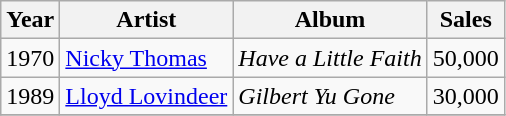<table class="wikitable">
<tr>
<th>Year</th>
<th>Artist</th>
<th>Album</th>
<th>Sales</th>
</tr>
<tr>
<td>1970</td>
<td><a href='#'>Nicky Thomas</a></td>
<td><em>Have a Little Faith</em></td>
<td>50,000</td>
</tr>
<tr>
<td>1989</td>
<td><a href='#'>Lloyd Lovindeer</a></td>
<td><em>Gilbert Yu Gone</em></td>
<td>30,000</td>
</tr>
<tr>
</tr>
</table>
